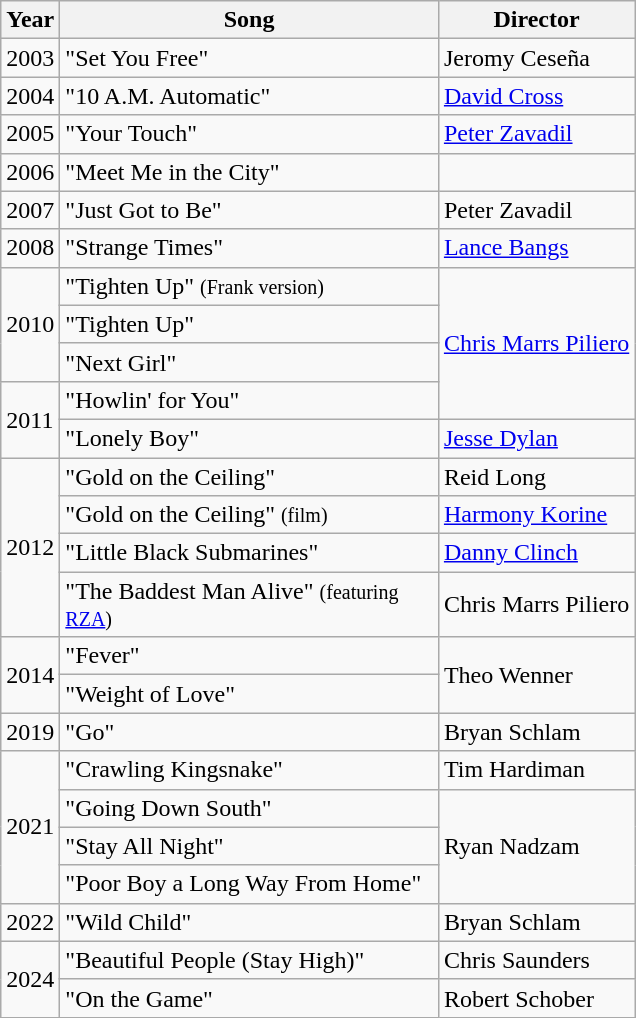<table class="wikitable">
<tr>
<th>Year</th>
<th style="width:245px;">Song</th>
<th>Director</th>
</tr>
<tr>
<td>2003</td>
<td>"Set You Free"</td>
<td>Jeromy Ceseña</td>
</tr>
<tr>
<td>2004</td>
<td>"10 A.M. Automatic"</td>
<td><a href='#'>David Cross</a></td>
</tr>
<tr>
<td>2005</td>
<td>"Your Touch"</td>
<td><a href='#'>Peter Zavadil</a></td>
</tr>
<tr>
<td>2006</td>
<td>"Meet Me in the City"</td>
<td></td>
</tr>
<tr>
<td>2007</td>
<td>"Just Got to Be"</td>
<td>Peter Zavadil</td>
</tr>
<tr>
<td>2008</td>
<td>"Strange Times"</td>
<td><a href='#'>Lance Bangs</a></td>
</tr>
<tr>
<td rowspan="3">2010</td>
<td>"Tighten Up" <small>(Frank version)</small></td>
<td rowspan="4"><a href='#'>Chris Marrs Piliero</a></td>
</tr>
<tr>
<td>"Tighten Up"</td>
</tr>
<tr>
<td>"Next Girl"</td>
</tr>
<tr>
<td rowspan="2">2011</td>
<td>"Howlin' for You"</td>
</tr>
<tr>
<td>"Lonely Boy"</td>
<td><a href='#'>Jesse Dylan</a></td>
</tr>
<tr>
<td rowspan="4">2012</td>
<td>"Gold on the Ceiling"</td>
<td>Reid Long</td>
</tr>
<tr>
<td>"Gold on the Ceiling" <small>(film)</small></td>
<td><a href='#'>Harmony Korine</a></td>
</tr>
<tr>
<td>"Little Black Submarines"</td>
<td><a href='#'>Danny Clinch</a></td>
</tr>
<tr>
<td>"The Baddest Man Alive" <small>(featuring <a href='#'>RZA</a>)</small></td>
<td>Chris Marrs Piliero</td>
</tr>
<tr>
<td rowspan="2">2014</td>
<td>"Fever"</td>
<td rowspan="2">Theo Wenner</td>
</tr>
<tr>
<td>"Weight of Love"</td>
</tr>
<tr>
<td>2019</td>
<td>"Go"</td>
<td>Bryan Schlam</td>
</tr>
<tr>
<td rowspan="4">2021</td>
<td>"Crawling Kingsnake"</td>
<td>Tim Hardiman</td>
</tr>
<tr>
<td>"Going Down South"</td>
<td rowspan="3">Ryan Nadzam</td>
</tr>
<tr>
<td>"Stay All Night"</td>
</tr>
<tr>
<td>"Poor Boy a Long Way From Home"</td>
</tr>
<tr>
<td>2022</td>
<td>"Wild Child"</td>
<td>Bryan Schlam</td>
</tr>
<tr>
<td rowspan="2">2024</td>
<td>"Beautiful People (Stay High)"</td>
<td>Chris Saunders</td>
</tr>
<tr>
<td>"On the Game"</td>
<td>Robert Schober</td>
</tr>
</table>
